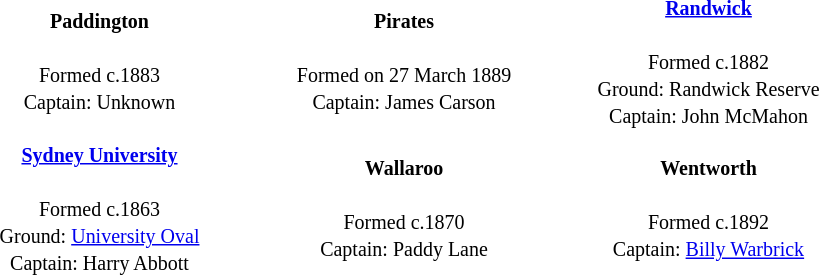<table class="toccolours" align="center" style="text-valign: center;" cellpadding="3" cellspacing="2">
<tr>
<td width="195" align="center"><strong><small>Paddington</small></strong><br><br><small>Formed c.1883</small><strong><br></strong>
<small>Captain: Unknown</small></td>
<td width="195" align="center"><strong><small>Pirates</small></strong><br><br><small>Formed on 27 March 1889</small><strong><br></strong>
<small>Captain: James Carson</small></td>
<td width="195" align="center"><strong><small><a href='#'>Randwick</a></small></strong><br><br><small>Formed c.1882</small><strong><br></strong>
<small>Ground: Randwick Reserve</small><strong><br></strong>
<small>Captain: John McMahon</small></td>
</tr>
<tr>
<td align="center"><strong><small><a href='#'>Sydney University</a></small></strong><br><br><small>Formed c.1863</small><strong><br></strong>
<small>Ground: <a href='#'>University Oval</a></small><strong><br></strong>
<small>Captain: Harry Abbott</small></td>
<td align="center"><strong><small>Wallaroo</small></strong><br><br><small>Formed c.1870</small><strong><br></strong>
<small>Captain: Paddy Lane</small></td>
<td align="center"><strong><small>Wentworth</small></strong><br><br><small>Formed c.1892</small><strong><br></strong>
<small>Captain: <a href='#'>Billy Warbrick</a></small></td>
</tr>
</table>
